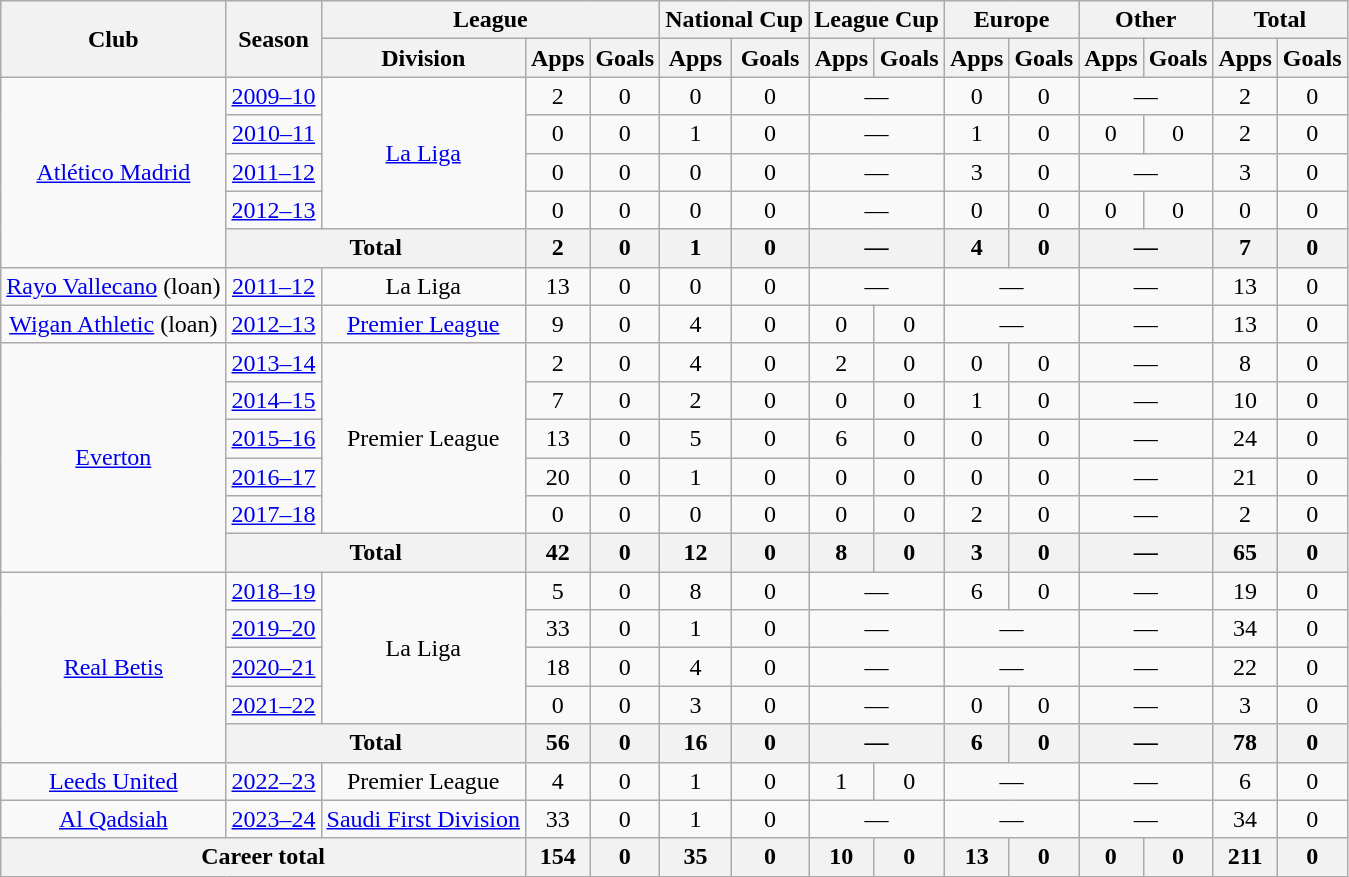<table class="wikitable" style="text-align: center;">
<tr>
<th rowspan="2">Club</th>
<th rowspan="2">Season</th>
<th colspan="3">League</th>
<th colspan="2">National Cup</th>
<th colspan="2">League Cup</th>
<th colspan="2">Europe</th>
<th colspan="2">Other</th>
<th colspan="2">Total</th>
</tr>
<tr>
<th>Division</th>
<th>Apps</th>
<th>Goals</th>
<th>Apps</th>
<th>Goals</th>
<th>Apps</th>
<th>Goals</th>
<th>Apps</th>
<th>Goals</th>
<th>Apps</th>
<th>Goals</th>
<th>Apps</th>
<th>Goals</th>
</tr>
<tr>
<td rowspan="5"><a href='#'>Atlético Madrid</a></td>
<td><a href='#'>2009–10</a></td>
<td rowspan="4"><a href='#'>La Liga</a></td>
<td>2</td>
<td>0</td>
<td>0</td>
<td>0</td>
<td colspan="2">—</td>
<td>0</td>
<td>0</td>
<td colspan="2">—</td>
<td>2</td>
<td>0</td>
</tr>
<tr>
<td><a href='#'>2010–11</a></td>
<td>0</td>
<td>0</td>
<td>1</td>
<td>0</td>
<td colspan="2">—</td>
<td>1</td>
<td>0</td>
<td>0</td>
<td>0</td>
<td>2</td>
<td>0</td>
</tr>
<tr>
<td><a href='#'>2011–12</a></td>
<td>0</td>
<td>0</td>
<td>0</td>
<td>0</td>
<td colspan="2">—</td>
<td>3</td>
<td>0</td>
<td colspan="2">—</td>
<td>3</td>
<td>0</td>
</tr>
<tr>
<td><a href='#'>2012–13</a></td>
<td>0</td>
<td>0</td>
<td>0</td>
<td>0</td>
<td colspan="2">—</td>
<td>0</td>
<td>0</td>
<td>0</td>
<td>0</td>
<td>0</td>
<td>0</td>
</tr>
<tr>
<th colspan="2">Total</th>
<th>2</th>
<th>0</th>
<th>1</th>
<th>0</th>
<th colspan="2">—</th>
<th>4</th>
<th>0</th>
<th colspan="2">—</th>
<th>7</th>
<th>0</th>
</tr>
<tr>
<td><a href='#'>Rayo Vallecano</a> (loan)</td>
<td><a href='#'>2011–12</a></td>
<td>La Liga</td>
<td>13</td>
<td>0</td>
<td>0</td>
<td>0</td>
<td colspan="2">—</td>
<td colspan="2">—</td>
<td colspan="2">—</td>
<td>13</td>
<td>0</td>
</tr>
<tr>
<td><a href='#'>Wigan Athletic</a> (loan)</td>
<td><a href='#'>2012–13</a></td>
<td><a href='#'>Premier League</a></td>
<td>9</td>
<td>0</td>
<td>4</td>
<td>0</td>
<td>0</td>
<td>0</td>
<td colspan="2">—</td>
<td colspan="2">—</td>
<td>13</td>
<td>0</td>
</tr>
<tr>
<td rowspan="6"><a href='#'>Everton</a></td>
<td><a href='#'>2013–14</a></td>
<td rowspan="5">Premier League</td>
<td>2</td>
<td>0</td>
<td>4</td>
<td>0</td>
<td>2</td>
<td>0</td>
<td>0</td>
<td>0</td>
<td colspan="2">—</td>
<td>8</td>
<td>0</td>
</tr>
<tr>
<td><a href='#'>2014–15</a></td>
<td>7</td>
<td>0</td>
<td>2</td>
<td>0</td>
<td>0</td>
<td>0</td>
<td>1</td>
<td>0</td>
<td colspan="2">—</td>
<td>10</td>
<td>0</td>
</tr>
<tr>
<td><a href='#'>2015–16</a></td>
<td>13</td>
<td>0</td>
<td>5</td>
<td>0</td>
<td>6</td>
<td>0</td>
<td>0</td>
<td>0</td>
<td colspan="2">—</td>
<td>24</td>
<td>0</td>
</tr>
<tr>
<td><a href='#'>2016–17</a></td>
<td>20</td>
<td>0</td>
<td>1</td>
<td>0</td>
<td>0</td>
<td>0</td>
<td>0</td>
<td>0</td>
<td colspan="2">—</td>
<td>21</td>
<td>0</td>
</tr>
<tr>
<td><a href='#'>2017–18</a></td>
<td>0</td>
<td>0</td>
<td>0</td>
<td>0</td>
<td>0</td>
<td>0</td>
<td>2</td>
<td>0</td>
<td colspan="2">—</td>
<td>2</td>
<td>0</td>
</tr>
<tr>
<th colspan="2">Total</th>
<th>42</th>
<th>0</th>
<th>12</th>
<th>0</th>
<th>8</th>
<th>0</th>
<th>3</th>
<th>0</th>
<th colspan="2">—</th>
<th>65</th>
<th>0</th>
</tr>
<tr>
<td rowspan="5"><a href='#'>Real Betis</a></td>
<td><a href='#'>2018–19</a></td>
<td rowspan="4">La Liga</td>
<td>5</td>
<td>0</td>
<td>8</td>
<td>0</td>
<td colspan="2">—</td>
<td>6</td>
<td>0</td>
<td colspan="2">—</td>
<td>19</td>
<td>0</td>
</tr>
<tr>
<td><a href='#'>2019–20</a></td>
<td>33</td>
<td>0</td>
<td>1</td>
<td>0</td>
<td colspan="2">—</td>
<td colspan="2">—</td>
<td colspan="2">—</td>
<td>34</td>
<td>0</td>
</tr>
<tr>
<td><a href='#'>2020–21</a></td>
<td>18</td>
<td>0</td>
<td>4</td>
<td>0</td>
<td colspan="2">—</td>
<td colspan="2">—</td>
<td colspan="2">—</td>
<td>22</td>
<td>0</td>
</tr>
<tr>
<td><a href='#'>2021–22</a></td>
<td>0</td>
<td>0</td>
<td>3</td>
<td>0</td>
<td colspan="2">—</td>
<td>0</td>
<td>0</td>
<td colspan="2">—</td>
<td>3</td>
<td>0</td>
</tr>
<tr>
<th colspan="2">Total</th>
<th>56</th>
<th>0</th>
<th>16</th>
<th>0</th>
<th colspan="2">—</th>
<th>6</th>
<th>0</th>
<th colspan="2">—</th>
<th>78</th>
<th>0</th>
</tr>
<tr>
<td><a href='#'>Leeds United</a></td>
<td><a href='#'>2022–23</a></td>
<td>Premier League</td>
<td>4</td>
<td>0</td>
<td>1</td>
<td>0</td>
<td>1</td>
<td>0</td>
<td colspan="2">—</td>
<td colspan="2">—</td>
<td>6</td>
<td>0</td>
</tr>
<tr>
<td><a href='#'>Al Qadsiah</a></td>
<td><a href='#'>2023–24</a></td>
<td><a href='#'>Saudi First Division</a></td>
<td>33</td>
<td>0</td>
<td>1</td>
<td>0</td>
<td colspan="2">—</td>
<td colspan="2">—</td>
<td colspan="2">—</td>
<td>34</td>
<td>0</td>
</tr>
<tr>
<th colspan="3">Career total</th>
<th>154</th>
<th>0</th>
<th>35</th>
<th>0</th>
<th>10</th>
<th>0</th>
<th>13</th>
<th>0</th>
<th>0</th>
<th>0</th>
<th>211</th>
<th>0</th>
</tr>
</table>
